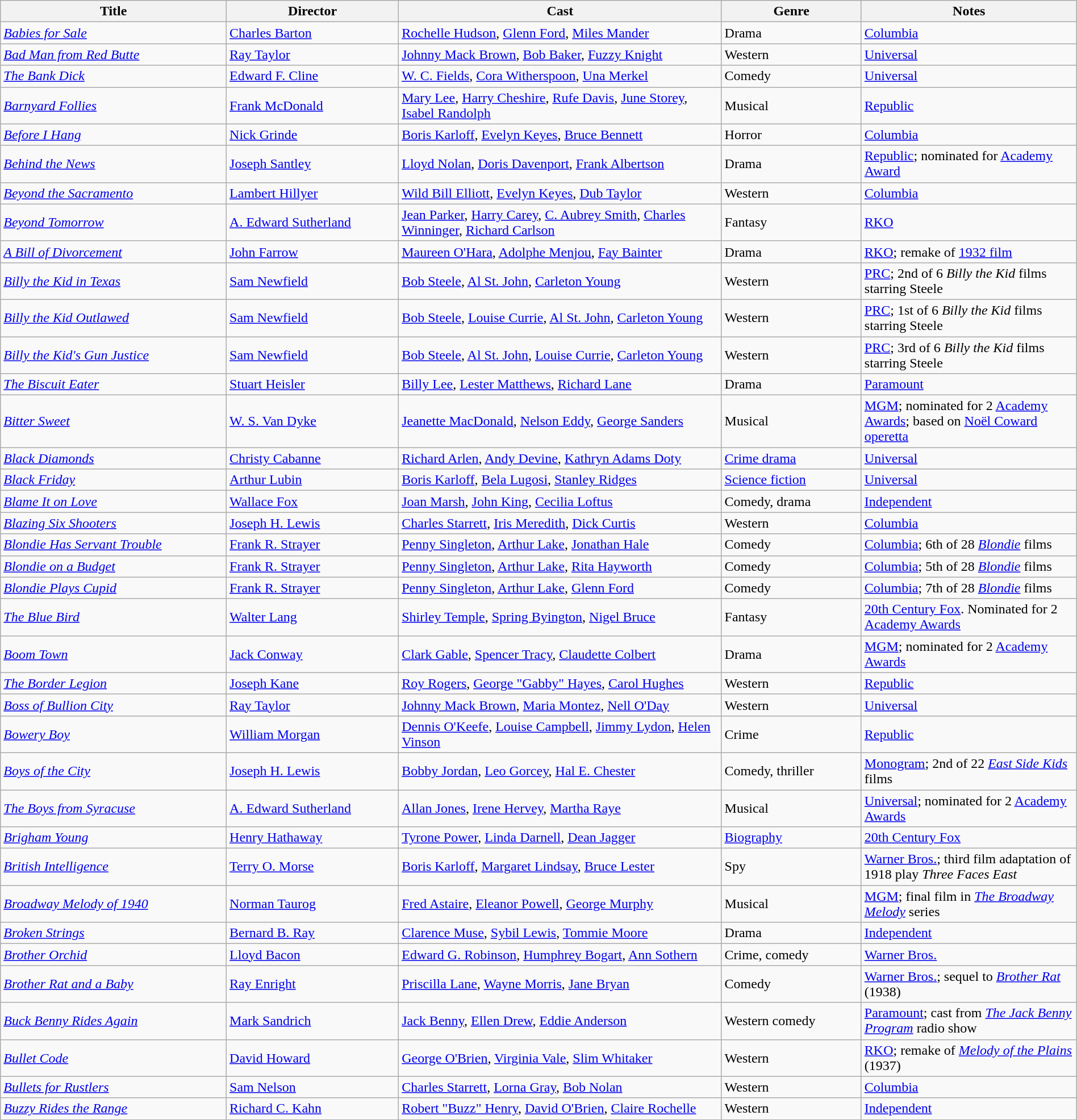<table class="wikitable" style="width:100%;">
<tr>
<th style="width:21%;">Title</th>
<th style="width:16%;">Director</th>
<th style="width:30%;">Cast</th>
<th style="width:13%;">Genre</th>
<th style="width:20%;">Notes</th>
</tr>
<tr>
<td><em><a href='#'>Babies for Sale</a></em></td>
<td><a href='#'>Charles Barton</a></td>
<td><a href='#'>Rochelle Hudson</a>, <a href='#'>Glenn Ford</a>, <a href='#'>Miles Mander</a></td>
<td>Drama</td>
<td><a href='#'>Columbia</a></td>
</tr>
<tr>
<td><em><a href='#'>Bad Man from Red Butte</a></em></td>
<td><a href='#'>Ray Taylor</a></td>
<td><a href='#'>Johnny Mack Brown</a>, <a href='#'>Bob Baker</a>, <a href='#'>Fuzzy Knight</a></td>
<td>Western</td>
<td><a href='#'>Universal</a></td>
</tr>
<tr>
<td><em><a href='#'>The Bank Dick</a></em></td>
<td><a href='#'>Edward F. Cline</a></td>
<td><a href='#'>W. C. Fields</a>, <a href='#'>Cora Witherspoon</a>, <a href='#'>Una Merkel</a></td>
<td>Comedy</td>
<td><a href='#'>Universal</a></td>
</tr>
<tr>
<td><em><a href='#'>Barnyard Follies</a></em></td>
<td><a href='#'>Frank McDonald</a></td>
<td><a href='#'>Mary Lee</a>, <a href='#'>Harry Cheshire</a>, <a href='#'>Rufe Davis</a>, <a href='#'>June Storey</a>, <a href='#'>Isabel Randolph</a></td>
<td>Musical</td>
<td><a href='#'>Republic</a></td>
</tr>
<tr>
<td><em><a href='#'>Before I Hang</a></em></td>
<td><a href='#'>Nick Grinde</a></td>
<td><a href='#'>Boris Karloff</a>, <a href='#'>Evelyn Keyes</a>, <a href='#'>Bruce Bennett</a></td>
<td>Horror</td>
<td><a href='#'>Columbia</a></td>
</tr>
<tr>
<td><em><a href='#'>Behind the News</a></em></td>
<td><a href='#'>Joseph Santley</a></td>
<td><a href='#'>Lloyd Nolan</a>, <a href='#'>Doris Davenport</a>, <a href='#'>Frank Albertson</a></td>
<td>Drama</td>
<td><a href='#'>Republic</a>; nominated for <a href='#'>Academy Award</a></td>
</tr>
<tr>
<td><em><a href='#'>Beyond the Sacramento</a></em></td>
<td><a href='#'>Lambert Hillyer</a></td>
<td><a href='#'>Wild Bill Elliott</a>, <a href='#'>Evelyn Keyes</a>, <a href='#'>Dub Taylor</a></td>
<td>Western</td>
<td><a href='#'>Columbia</a></td>
</tr>
<tr>
<td><em><a href='#'>Beyond Tomorrow</a></em></td>
<td><a href='#'>A. Edward Sutherland</a></td>
<td><a href='#'>Jean Parker</a>, <a href='#'>Harry Carey</a>, <a href='#'>C. Aubrey Smith</a>, <a href='#'>Charles Winninger</a>, <a href='#'>Richard Carlson</a></td>
<td>Fantasy</td>
<td><a href='#'>RKO</a></td>
</tr>
<tr>
<td><em><a href='#'>A Bill of Divorcement</a></em></td>
<td><a href='#'>John Farrow</a></td>
<td><a href='#'>Maureen O'Hara</a>, <a href='#'>Adolphe Menjou</a>, <a href='#'>Fay Bainter</a></td>
<td>Drama</td>
<td><a href='#'>RKO</a>; remake of <a href='#'>1932 film</a></td>
</tr>
<tr>
<td><em><a href='#'>Billy the Kid in Texas</a></em></td>
<td><a href='#'>Sam Newfield</a></td>
<td><a href='#'>Bob Steele</a>, <a href='#'>Al St. John</a>, <a href='#'>Carleton Young</a></td>
<td>Western</td>
<td><a href='#'>PRC</a>; 2nd of 6 <em>Billy the Kid</em> films starring Steele</td>
</tr>
<tr>
<td><em><a href='#'>Billy the Kid Outlawed</a></em></td>
<td><a href='#'>Sam Newfield</a></td>
<td><a href='#'>Bob Steele</a>, <a href='#'>Louise Currie</a>, <a href='#'>Al St. John</a>, <a href='#'>Carleton Young</a></td>
<td>Western</td>
<td><a href='#'>PRC</a>; 1st of 6 <em>Billy the Kid</em> films starring Steele</td>
</tr>
<tr>
<td><em><a href='#'>Billy the Kid's Gun Justice</a></em></td>
<td><a href='#'>Sam Newfield</a></td>
<td><a href='#'>Bob Steele</a>, <a href='#'>Al St. John</a>, <a href='#'>Louise Currie</a>, <a href='#'>Carleton Young</a></td>
<td>Western</td>
<td><a href='#'>PRC</a>; 3rd of 6 <em>Billy the Kid</em> films starring Steele</td>
</tr>
<tr>
<td><em><a href='#'>The Biscuit Eater</a></em></td>
<td><a href='#'>Stuart Heisler</a></td>
<td><a href='#'>Billy Lee</a>, <a href='#'>Lester Matthews</a>, <a href='#'>Richard Lane</a></td>
<td>Drama</td>
<td><a href='#'>Paramount</a></td>
</tr>
<tr>
<td><em><a href='#'>Bitter Sweet</a></em></td>
<td><a href='#'>W. S. Van Dyke</a></td>
<td><a href='#'>Jeanette MacDonald</a>, <a href='#'>Nelson Eddy</a>, <a href='#'>George Sanders</a></td>
<td>Musical</td>
<td><a href='#'>MGM</a>; nominated for 2 <a href='#'>Academy Awards</a>; based on <a href='#'>Noël Coward operetta</a></td>
</tr>
<tr>
<td><em><a href='#'>Black Diamonds</a></em></td>
<td><a href='#'>Christy Cabanne</a></td>
<td><a href='#'>Richard Arlen</a>, <a href='#'>Andy Devine</a>, <a href='#'>Kathryn Adams Doty</a></td>
<td><a href='#'>Crime drama</a></td>
<td><a href='#'>Universal</a></td>
</tr>
<tr>
<td><em><a href='#'>Black Friday</a></em></td>
<td><a href='#'>Arthur Lubin</a></td>
<td><a href='#'>Boris Karloff</a>, <a href='#'>Bela Lugosi</a>, <a href='#'>Stanley Ridges</a></td>
<td><a href='#'>Science fiction</a></td>
<td><a href='#'>Universal</a></td>
</tr>
<tr>
<td><em><a href='#'>Blame It on Love</a></em></td>
<td><a href='#'>Wallace Fox</a></td>
<td><a href='#'>Joan Marsh</a>, <a href='#'>John King</a>, <a href='#'>Cecilia Loftus</a></td>
<td>Comedy, drama</td>
<td><a href='#'>Independent</a></td>
</tr>
<tr>
<td><em><a href='#'>Blazing Six Shooters</a></em></td>
<td><a href='#'>Joseph H. Lewis</a></td>
<td><a href='#'>Charles Starrett</a>, <a href='#'>Iris Meredith</a>, <a href='#'>Dick Curtis</a></td>
<td>Western</td>
<td><a href='#'>Columbia</a></td>
</tr>
<tr>
<td><em><a href='#'>Blondie Has Servant Trouble</a></em></td>
<td><a href='#'>Frank R. Strayer</a></td>
<td><a href='#'>Penny Singleton</a>, <a href='#'>Arthur Lake</a>, <a href='#'>Jonathan Hale</a></td>
<td>Comedy</td>
<td><a href='#'>Columbia</a>; 6th of 28 <a href='#'><em>Blondie</em></a> films</td>
</tr>
<tr>
<td><em><a href='#'>Blondie on a Budget</a></em></td>
<td><a href='#'>Frank R. Strayer</a></td>
<td><a href='#'>Penny Singleton</a>, <a href='#'>Arthur Lake</a>, <a href='#'>Rita Hayworth</a></td>
<td>Comedy</td>
<td><a href='#'>Columbia</a>; 5th of 28 <a href='#'><em>Blondie</em></a> films</td>
</tr>
<tr>
<td><em><a href='#'>Blondie Plays Cupid</a></em></td>
<td><a href='#'>Frank R. Strayer</a></td>
<td><a href='#'>Penny Singleton</a>, <a href='#'>Arthur Lake</a>, <a href='#'>Glenn Ford</a></td>
<td>Comedy</td>
<td><a href='#'>Columbia</a>; 7th of 28 <a href='#'><em>Blondie</em></a> films</td>
</tr>
<tr>
<td><em><a href='#'>The Blue Bird</a></em></td>
<td><a href='#'>Walter Lang</a></td>
<td><a href='#'>Shirley Temple</a>, <a href='#'>Spring Byington</a>, <a href='#'>Nigel Bruce</a></td>
<td>Fantasy</td>
<td><a href='#'>20th Century Fox</a>. Nominated for 2 <a href='#'>Academy Awards</a></td>
</tr>
<tr>
<td><em><a href='#'>Boom Town</a></em></td>
<td><a href='#'>Jack Conway</a></td>
<td><a href='#'>Clark Gable</a>, <a href='#'>Spencer Tracy</a>, <a href='#'>Claudette Colbert</a></td>
<td>Drama</td>
<td><a href='#'>MGM</a>; nominated for 2 <a href='#'>Academy Awards</a></td>
</tr>
<tr>
<td><em><a href='#'>The Border Legion</a></em></td>
<td><a href='#'>Joseph Kane</a></td>
<td><a href='#'>Roy Rogers</a>, <a href='#'>George "Gabby" Hayes</a>, <a href='#'>Carol Hughes</a></td>
<td>Western</td>
<td><a href='#'>Republic</a></td>
</tr>
<tr>
<td><em><a href='#'>Boss of Bullion City</a></em></td>
<td><a href='#'>Ray Taylor</a></td>
<td><a href='#'>Johnny Mack Brown</a>, <a href='#'>Maria Montez</a>, <a href='#'>Nell O'Day</a></td>
<td>Western</td>
<td><a href='#'>Universal</a></td>
</tr>
<tr>
<td><em><a href='#'>Bowery Boy</a></em></td>
<td><a href='#'>William Morgan</a></td>
<td><a href='#'>Dennis O'Keefe</a>, <a href='#'>Louise Campbell</a>, <a href='#'>Jimmy Lydon</a>, <a href='#'>Helen Vinson</a></td>
<td>Crime</td>
<td><a href='#'>Republic</a></td>
</tr>
<tr>
<td><em><a href='#'>Boys of the City</a></em></td>
<td><a href='#'>Joseph H. Lewis</a></td>
<td><a href='#'>Bobby Jordan</a>, <a href='#'>Leo Gorcey</a>, <a href='#'>Hal E. Chester</a></td>
<td>Comedy, thriller</td>
<td><a href='#'>Monogram</a>; 2nd of 22 <em><a href='#'>East Side Kids</a></em> films</td>
</tr>
<tr>
<td><em><a href='#'>The Boys from Syracuse</a></em></td>
<td><a href='#'>A. Edward Sutherland</a></td>
<td><a href='#'>Allan Jones</a>, <a href='#'>Irene Hervey</a>, <a href='#'>Martha Raye</a></td>
<td>Musical</td>
<td><a href='#'>Universal</a>; nominated for 2 <a href='#'>Academy Awards</a></td>
</tr>
<tr>
<td><em><a href='#'>Brigham Young</a></em></td>
<td><a href='#'>Henry Hathaway</a></td>
<td><a href='#'>Tyrone Power</a>, <a href='#'>Linda Darnell</a>, <a href='#'>Dean Jagger</a></td>
<td><a href='#'>Biography</a></td>
<td><a href='#'>20th Century Fox</a></td>
</tr>
<tr>
<td><em><a href='#'>British Intelligence</a></em></td>
<td><a href='#'>Terry O. Morse</a></td>
<td><a href='#'>Boris Karloff</a>, <a href='#'>Margaret Lindsay</a>, <a href='#'>Bruce Lester</a></td>
<td>Spy</td>
<td><a href='#'>Warner Bros.</a>; third film adaptation of 1918 play <em>Three Faces East</em></td>
</tr>
<tr>
<td><em><a href='#'>Broadway Melody of 1940</a></em></td>
<td><a href='#'>Norman Taurog</a></td>
<td><a href='#'>Fred Astaire</a>, <a href='#'>Eleanor Powell</a>, <a href='#'>George Murphy</a></td>
<td>Musical</td>
<td><a href='#'>MGM</a>; final film in <em><a href='#'>The Broadway Melody</a></em> series</td>
</tr>
<tr>
<td><em><a href='#'>Broken Strings</a></em></td>
<td><a href='#'>Bernard B. Ray</a></td>
<td><a href='#'>Clarence Muse</a>, <a href='#'>Sybil Lewis</a>, <a href='#'>Tommie Moore</a></td>
<td>Drama</td>
<td><a href='#'>Independent</a></td>
</tr>
<tr>
<td><em><a href='#'>Brother Orchid</a></em></td>
<td><a href='#'>Lloyd Bacon</a></td>
<td><a href='#'>Edward G. Robinson</a>, <a href='#'>Humphrey Bogart</a>, <a href='#'>Ann Sothern</a></td>
<td>Crime, comedy</td>
<td><a href='#'>Warner Bros.</a></td>
</tr>
<tr>
<td><em><a href='#'>Brother Rat and a Baby</a></em></td>
<td><a href='#'>Ray Enright</a></td>
<td><a href='#'>Priscilla Lane</a>, <a href='#'>Wayne Morris</a>, <a href='#'>Jane Bryan</a></td>
<td>Comedy</td>
<td><a href='#'>Warner Bros.</a>; sequel to <em><a href='#'>Brother Rat</a></em> (1938)</td>
</tr>
<tr>
<td><em><a href='#'>Buck Benny Rides Again</a></em></td>
<td><a href='#'>Mark Sandrich</a></td>
<td><a href='#'>Jack Benny</a>, <a href='#'>Ellen Drew</a>, <a href='#'>Eddie Anderson</a></td>
<td>Western comedy</td>
<td><a href='#'>Paramount</a>; cast from <em><a href='#'>The Jack Benny Program</a></em> radio show</td>
</tr>
<tr>
<td><em><a href='#'>Bullet Code</a></em></td>
<td><a href='#'>David Howard</a></td>
<td><a href='#'>George O'Brien</a>, <a href='#'>Virginia Vale</a>, <a href='#'>Slim Whitaker</a></td>
<td>Western</td>
<td><a href='#'>RKO</a>; remake of <em><a href='#'>Melody of the Plains</a></em> (1937)</td>
</tr>
<tr>
<td><em><a href='#'>Bullets for Rustlers</a></em></td>
<td><a href='#'>Sam Nelson</a></td>
<td><a href='#'>Charles Starrett</a>, <a href='#'>Lorna Gray</a>, <a href='#'>Bob Nolan</a></td>
<td>Western</td>
<td><a href='#'>Columbia</a></td>
</tr>
<tr>
<td><em><a href='#'>Buzzy Rides the Range</a></em></td>
<td><a href='#'>Richard C. Kahn</a></td>
<td><a href='#'>Robert "Buzz" Henry</a>, <a href='#'>David O'Brien</a>, <a href='#'>Claire Rochelle</a></td>
<td>Western</td>
<td><a href='#'>Independent</a></td>
</tr>
</table>
